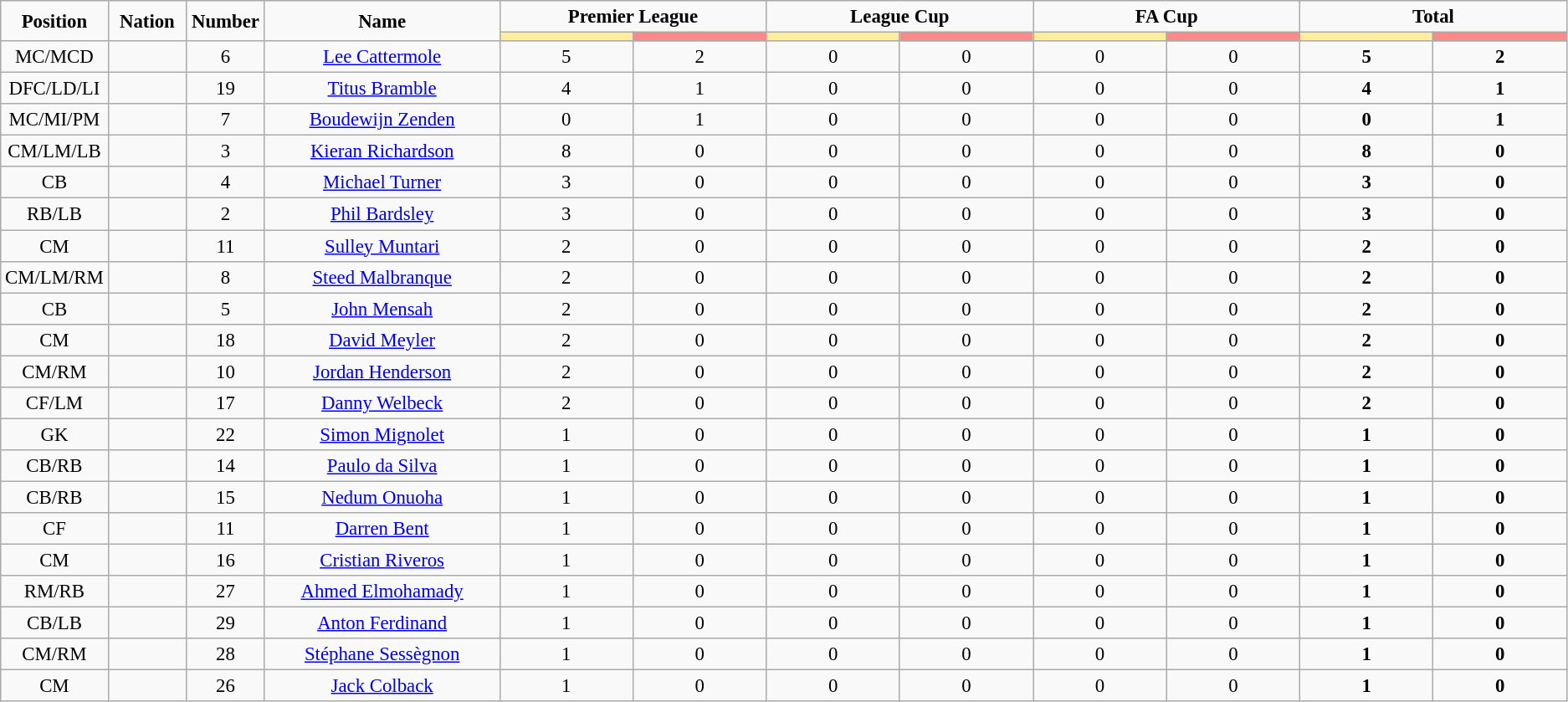<table class="wikitable" style="font-size: 95%; text-align: center;">
<tr>
<td rowspan="2" width="5%" align="center"><strong>Position</strong></td>
<td rowspan="2" width="5%" align="center"><strong>Nation</strong></td>
<td rowspan="2" width="5%" align="center"><strong>Number</strong></td>
<td rowspan="2" width="15%" align="center"><strong>Name</strong></td>
<td colspan="2" align="center"><strong>Premier League</strong></td>
<td colspan="2" align="center"><strong>League Cup</strong></td>
<td colspan="2" align="center"><strong>FA Cup</strong></td>
<td colspan="2" align="center"><strong>Total</strong></td>
</tr>
<tr>
<th width=60 style="background: #FFEE99"></th>
<th width=60 style="background: #FF8888"></th>
<th width=60 style="background: #FFEE99"></th>
<th width=60 style="background: #FF8888"></th>
<th width=60 style="background: #FFEE99"></th>
<th width=60 style="background: #FF8888"></th>
<th width=60 style="background: #FFEE99"></th>
<th width=60 style="background: #FF8888"></th>
</tr>
<tr>
<td>MC/MCD</td>
<td></td>
<td>6</td>
<td><a href='#'>Lee Cattermole</a></td>
<td>5</td>
<td>2</td>
<td>0</td>
<td>0</td>
<td>0</td>
<td>0</td>
<td><strong>5</strong></td>
<td><strong>2</strong></td>
</tr>
<tr>
<td>DFC/LD/LI</td>
<td></td>
<td>19</td>
<td><a href='#'>Titus Bramble</a></td>
<td>4</td>
<td>1</td>
<td>0</td>
<td>0</td>
<td>0</td>
<td>0</td>
<td><strong>4</strong></td>
<td><strong>1</strong></td>
</tr>
<tr>
<td>MC/MI/PM</td>
<td></td>
<td>7</td>
<td><a href='#'>Boudewijn Zenden</a></td>
<td>0</td>
<td>1</td>
<td>0</td>
<td>0</td>
<td>0</td>
<td>0</td>
<td><strong>0</strong></td>
<td><strong>1</strong></td>
</tr>
<tr>
<td>CM/LM/LB</td>
<td></td>
<td>3</td>
<td><a href='#'>Kieran Richardson</a></td>
<td>8</td>
<td>0</td>
<td>0</td>
<td>0</td>
<td>0</td>
<td>0</td>
<td><strong>8</strong></td>
<td><strong>0</strong></td>
</tr>
<tr>
<td>CB</td>
<td></td>
<td>4</td>
<td><a href='#'>Michael Turner</a></td>
<td>3</td>
<td>0</td>
<td>0</td>
<td>0</td>
<td>0</td>
<td>0</td>
<td><strong>3</strong></td>
<td><strong>0</strong></td>
</tr>
<tr>
<td>RB/LB</td>
<td></td>
<td>2</td>
<td><a href='#'>Phil Bardsley</a></td>
<td>3</td>
<td>0</td>
<td>0</td>
<td>0</td>
<td>0</td>
<td>0</td>
<td><strong>3</strong></td>
<td><strong>0</strong></td>
</tr>
<tr>
<td>CM</td>
<td></td>
<td>11</td>
<td><a href='#'>Sulley Muntari</a></td>
<td>2</td>
<td>0</td>
<td>0</td>
<td>0</td>
<td>0</td>
<td>0</td>
<td><strong>2</strong></td>
<td><strong>0</strong></td>
</tr>
<tr>
<td>CM/LM/RM</td>
<td></td>
<td>8</td>
<td><a href='#'>Steed Malbranque</a></td>
<td>2</td>
<td>0</td>
<td>0</td>
<td>0</td>
<td>0</td>
<td>0</td>
<td><strong>2</strong></td>
<td><strong>0</strong></td>
</tr>
<tr>
<td>CB</td>
<td></td>
<td>5</td>
<td><a href='#'>John Mensah</a></td>
<td>2</td>
<td>0</td>
<td>0</td>
<td>0</td>
<td>0</td>
<td>0</td>
<td><strong>2</strong></td>
<td><strong>0</strong></td>
</tr>
<tr>
<td>CM</td>
<td></td>
<td>18</td>
<td><a href='#'>David Meyler</a></td>
<td>2</td>
<td>0</td>
<td>0</td>
<td>0</td>
<td>0</td>
<td>0</td>
<td><strong>2</strong></td>
<td><strong>0</strong></td>
</tr>
<tr>
<td>CM/RM</td>
<td></td>
<td>10</td>
<td><a href='#'>Jordan Henderson</a></td>
<td>2</td>
<td>0</td>
<td>0</td>
<td>0</td>
<td>0</td>
<td>0</td>
<td><strong>2</strong></td>
<td><strong>0</strong></td>
</tr>
<tr>
<td>CF/LM</td>
<td></td>
<td>17</td>
<td><a href='#'>Danny Welbeck</a></td>
<td>2</td>
<td>0</td>
<td>0</td>
<td>0</td>
<td>0</td>
<td>0</td>
<td><strong>2</strong></td>
<td><strong>0</strong></td>
</tr>
<tr>
<td>GK</td>
<td></td>
<td>22</td>
<td><a href='#'>Simon Mignolet</a></td>
<td>1</td>
<td>0</td>
<td>0</td>
<td>0</td>
<td>0</td>
<td>0</td>
<td><strong>1</strong></td>
<td><strong>0</strong></td>
</tr>
<tr>
<td>CB/RB</td>
<td></td>
<td>14</td>
<td><a href='#'>Paulo da Silva</a></td>
<td>1</td>
<td>0</td>
<td>0</td>
<td>0</td>
<td>0</td>
<td>0</td>
<td><strong>1</strong></td>
<td><strong>0</strong></td>
</tr>
<tr>
<td>CB/RB</td>
<td></td>
<td>15</td>
<td><a href='#'>Nedum Onuoha</a></td>
<td>1</td>
<td>0</td>
<td>0</td>
<td>0</td>
<td>0</td>
<td>0</td>
<td><strong>1</strong></td>
<td><strong>0</strong></td>
</tr>
<tr>
<td>CF</td>
<td></td>
<td>11</td>
<td><a href='#'>Darren Bent</a></td>
<td>1</td>
<td>0</td>
<td>0</td>
<td>0</td>
<td>0</td>
<td>0</td>
<td><strong>1</strong></td>
<td><strong>0</strong></td>
</tr>
<tr>
<td>CM</td>
<td></td>
<td>16</td>
<td><a href='#'>Cristian Riveros</a></td>
<td>1</td>
<td>0</td>
<td>0</td>
<td>0</td>
<td>0</td>
<td>0</td>
<td><strong>1</strong></td>
<td><strong>0</strong></td>
</tr>
<tr>
<td>RM/RB</td>
<td></td>
<td>27</td>
<td><a href='#'>Ahmed Elmohamady</a></td>
<td>1</td>
<td>0</td>
<td>0</td>
<td>0</td>
<td>0</td>
<td>0</td>
<td><strong>1</strong></td>
<td><strong>0</strong></td>
</tr>
<tr>
<td>CB/LB</td>
<td></td>
<td>29</td>
<td><a href='#'>Anton Ferdinand</a></td>
<td>1</td>
<td>0</td>
<td>0</td>
<td>0</td>
<td>0</td>
<td>0</td>
<td><strong>1</strong></td>
<td><strong>0</strong></td>
</tr>
<tr>
<td>CM/RM</td>
<td></td>
<td>28</td>
<td><a href='#'>Stéphane Sessègnon</a></td>
<td>1</td>
<td>0</td>
<td>0</td>
<td>0</td>
<td>0</td>
<td>0</td>
<td><strong>1</strong></td>
<td><strong>0</strong></td>
</tr>
<tr>
<td>CM</td>
<td></td>
<td>26</td>
<td><a href='#'>Jack Colback</a></td>
<td>1</td>
<td>0</td>
<td>0</td>
<td>0</td>
<td>0</td>
<td>0</td>
<td><strong>1</strong></td>
<td><strong>0</strong></td>
</tr>
</table>
